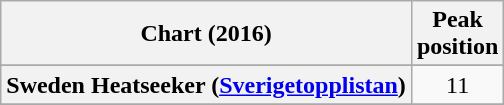<table class="wikitable sortable plainrowheaders" style="text-align:center">
<tr>
<th scope="col">Chart (2016)</th>
<th scope="col">Peak<br>position</th>
</tr>
<tr>
</tr>
<tr>
</tr>
<tr>
</tr>
<tr>
</tr>
<tr>
</tr>
<tr>
</tr>
<tr>
<th scope="row">Sweden Heatseeker (<a href='#'>Sverigetopplistan</a>)</th>
<td>11</td>
</tr>
<tr>
</tr>
</table>
